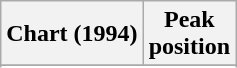<table class="wikitable sortable plainrowheaders" style="text-align:center">
<tr>
<th scope="col">Chart (1994)</th>
<th scope="col">Peak<br> position</th>
</tr>
<tr>
</tr>
<tr>
</tr>
</table>
